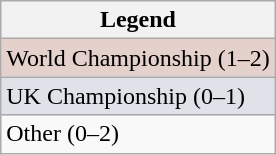<table class="wikitable">
<tr>
<th>Legend</th>
</tr>
<tr bgcolor="#e5d1cb">
<td>World Championship (1–2)</td>
</tr>
<tr bgcolor="dfe2e9">
<td>UK Championship (0–1)</td>
</tr>
<tr bgcolor=>
<td>Other (0–2)</td>
</tr>
</table>
